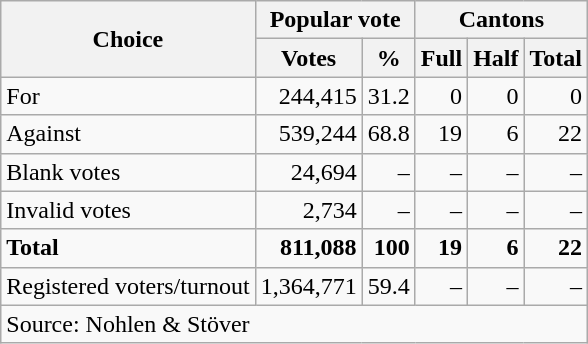<table class=wikitable style=text-align:right>
<tr>
<th rowspan=2>Choice</th>
<th colspan=2>Popular vote</th>
<th colspan=3>Cantons</th>
</tr>
<tr>
<th>Votes</th>
<th>%</th>
<th>Full</th>
<th>Half</th>
<th>Total</th>
</tr>
<tr>
<td align=left>For</td>
<td>244,415</td>
<td>31.2</td>
<td>0</td>
<td>0</td>
<td>0</td>
</tr>
<tr>
<td align=left>Against</td>
<td>539,244</td>
<td>68.8</td>
<td>19</td>
<td>6</td>
<td>22</td>
</tr>
<tr>
<td align=left>Blank votes</td>
<td>24,694</td>
<td>–</td>
<td>–</td>
<td>–</td>
<td>–</td>
</tr>
<tr>
<td align=left>Invalid votes</td>
<td>2,734</td>
<td>–</td>
<td>–</td>
<td>–</td>
<td>–</td>
</tr>
<tr>
<td align=left><strong>Total</strong></td>
<td><strong>811,088</strong></td>
<td><strong>100</strong></td>
<td><strong>19</strong></td>
<td><strong>6</strong></td>
<td><strong>22</strong></td>
</tr>
<tr>
<td align=left>Registered voters/turnout</td>
<td>1,364,771</td>
<td>59.4</td>
<td>–</td>
<td>–</td>
<td>–</td>
</tr>
<tr>
<td align=left colspan=6>Source: Nohlen & Stöver</td>
</tr>
</table>
